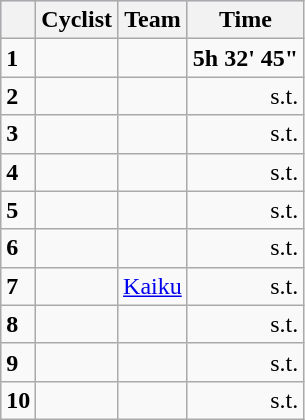<table class="wikitable">
<tr style="background:#ccccff;">
<th></th>
<th>Cyclist</th>
<th>Team</th>
<th>Time</th>
</tr>
<tr>
<td><strong>1</strong></td>
<td><strong></strong></td>
<td><strong></strong></td>
<td align=right><strong>5h 32' 45"</strong></td>
</tr>
<tr>
<td><strong>2</strong></td>
<td></td>
<td></td>
<td align=right>s.t.</td>
</tr>
<tr>
<td><strong>3</strong></td>
<td></td>
<td></td>
<td align=right>s.t.</td>
</tr>
<tr>
<td><strong>4</strong></td>
<td></td>
<td></td>
<td align=right>s.t.</td>
</tr>
<tr>
<td><strong>5</strong></td>
<td></td>
<td></td>
<td align=right>s.t.</td>
</tr>
<tr>
<td><strong>6</strong></td>
<td></td>
<td></td>
<td align=right>s.t.</td>
</tr>
<tr>
<td><strong>7</strong></td>
<td></td>
<td><a href='#'>Kaiku</a></td>
<td align=right>s.t.</td>
</tr>
<tr>
<td><strong>8</strong></td>
<td></td>
<td></td>
<td align=right>s.t.</td>
</tr>
<tr>
<td><strong>9</strong></td>
<td></td>
<td></td>
<td align=right>s.t.</td>
</tr>
<tr>
<td><strong>10</strong></td>
<td></td>
<td></td>
<td align=right>s.t.</td>
</tr>
</table>
